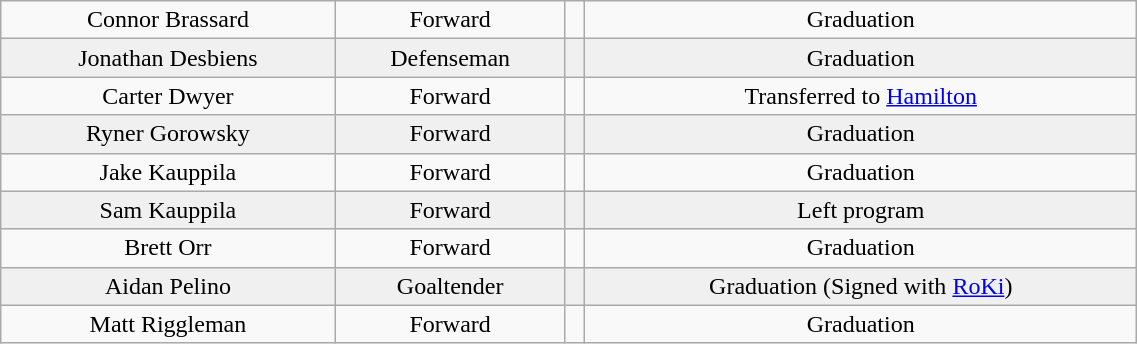<table class="wikitable" width="60%">
<tr align="center" bgcolor="">
<td>Connor Brassard</td>
<td>Forward</td>
<td></td>
<td>Graduation</td>
</tr>
<tr align="center" bgcolor="f0f0f0">
<td>Jonathan Desbiens</td>
<td>Defenseman</td>
<td></td>
<td>Graduation</td>
</tr>
<tr align="center" bgcolor="">
<td>Carter Dwyer</td>
<td>Forward</td>
<td></td>
<td>Transferred to <a href='#'>Hamilton</a></td>
</tr>
<tr align="center" bgcolor="f0f0f0">
<td>Ryner Gorowsky</td>
<td>Forward</td>
<td></td>
<td>Graduation</td>
</tr>
<tr align="center" bgcolor="">
<td>Jake Kauppila</td>
<td>Forward</td>
<td></td>
<td>Graduation</td>
</tr>
<tr align="center" bgcolor="f0f0f0">
<td>Sam Kauppila</td>
<td>Forward</td>
<td></td>
<td>Left program</td>
</tr>
<tr align="center" bgcolor="">
<td>Brett Orr</td>
<td>Forward</td>
<td></td>
<td>Graduation</td>
</tr>
<tr align="center" bgcolor="f0f0f0">
<td>Aidan Pelino</td>
<td>Goaltender</td>
<td></td>
<td>Graduation (Signed with <a href='#'>RoKi</a>)</td>
</tr>
<tr align="center" bgcolor="">
<td>Matt Riggleman</td>
<td>Forward</td>
<td></td>
<td>Graduation</td>
</tr>
</table>
